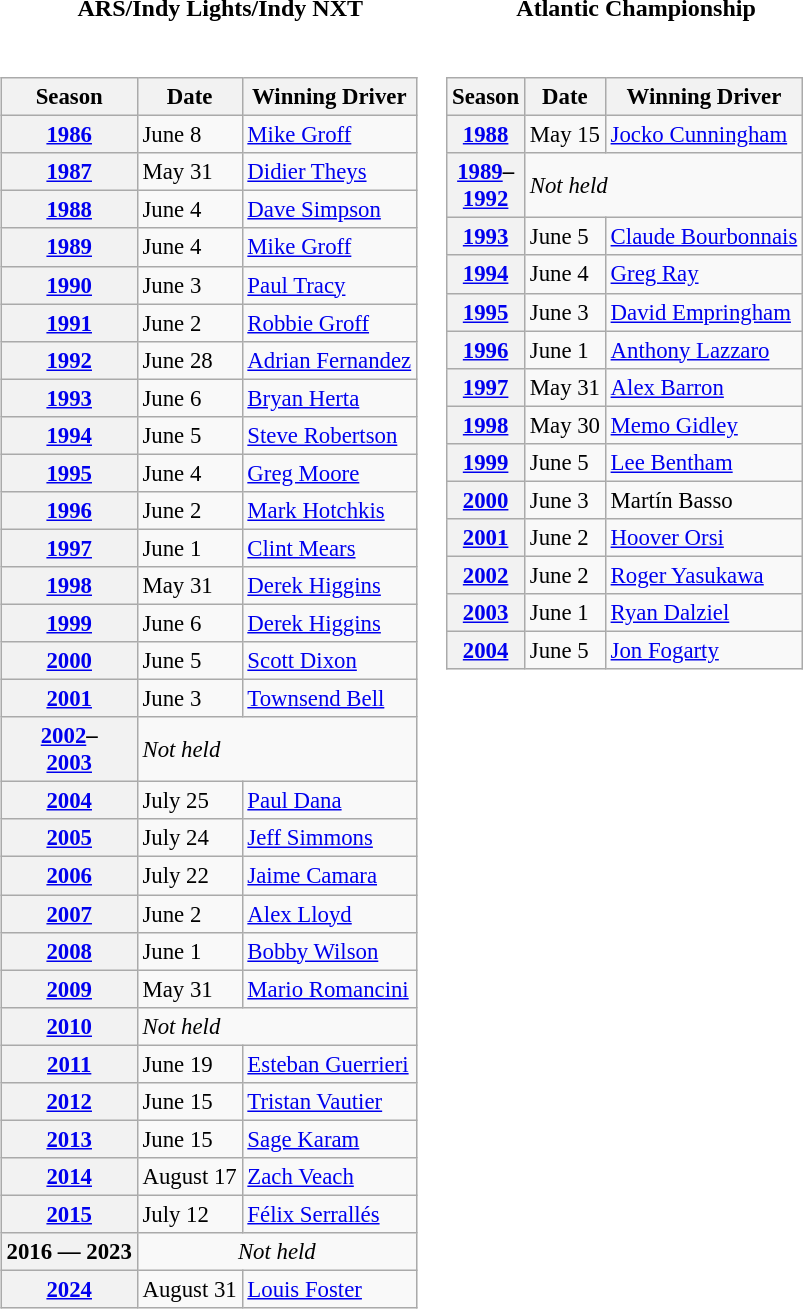<table>
<tr>
<th>ARS/Indy Lights/Indy NXT</th>
<th>Atlantic Championship</th>
</tr>
<tr>
<td style="vertical-align:top;"><br><table class="wikitable" style="font-size: 95%;">
<tr>
<th>Season</th>
<th>Date</th>
<th>Winning Driver</th>
</tr>
<tr>
<th><a href='#'>1986</a></th>
<td>June 8</td>
<td> <a href='#'>Mike Groff</a></td>
</tr>
<tr>
<th><a href='#'>1987</a></th>
<td>May 31</td>
<td> <a href='#'>Didier Theys</a></td>
</tr>
<tr>
<th><a href='#'>1988</a></th>
<td>June 4</td>
<td> <a href='#'>Dave Simpson</a></td>
</tr>
<tr>
<th><a href='#'>1989</a></th>
<td>June 4</td>
<td> <a href='#'>Mike Groff</a></td>
</tr>
<tr>
<th><a href='#'>1990</a></th>
<td>June 3</td>
<td> <a href='#'>Paul Tracy</a></td>
</tr>
<tr>
<th><a href='#'>1991</a></th>
<td>June 2</td>
<td> <a href='#'>Robbie Groff</a></td>
</tr>
<tr>
<th><a href='#'>1992</a></th>
<td>June 28</td>
<td> <a href='#'>Adrian Fernandez</a></td>
</tr>
<tr>
<th><a href='#'>1993</a></th>
<td>June 6</td>
<td> <a href='#'>Bryan Herta</a></td>
</tr>
<tr>
<th><a href='#'>1994</a></th>
<td>June 5</td>
<td> <a href='#'>Steve Robertson</a></td>
</tr>
<tr>
<th><a href='#'>1995</a></th>
<td>June 4</td>
<td> <a href='#'>Greg Moore</a></td>
</tr>
<tr>
<th><a href='#'>1996</a></th>
<td>June 2</td>
<td> <a href='#'>Mark Hotchkis</a></td>
</tr>
<tr>
<th><a href='#'>1997</a></th>
<td>June 1</td>
<td> <a href='#'>Clint Mears</a></td>
</tr>
<tr>
<th><a href='#'>1998</a></th>
<td>May 31</td>
<td> <a href='#'>Derek Higgins</a></td>
</tr>
<tr>
<th><a href='#'>1999</a></th>
<td>June 6</td>
<td> <a href='#'>Derek Higgins</a></td>
</tr>
<tr>
<th><a href='#'>2000</a></th>
<td>June 5</td>
<td> <a href='#'>Scott Dixon</a></td>
</tr>
<tr>
<th><a href='#'>2001</a></th>
<td>June 3</td>
<td> <a href='#'>Townsend Bell</a></td>
</tr>
<tr>
<th><a href='#'>2002</a>–<br><a href='#'>2003</a></th>
<td colspan=2><em>Not held</em></td>
</tr>
<tr>
<th><a href='#'>2004</a></th>
<td>July 25</td>
<td> <a href='#'>Paul Dana</a></td>
</tr>
<tr>
<th><a href='#'>2005</a></th>
<td>July 24</td>
<td> <a href='#'>Jeff Simmons</a></td>
</tr>
<tr>
<th><a href='#'>2006</a></th>
<td>July 22</td>
<td> <a href='#'>Jaime Camara</a></td>
</tr>
<tr>
<th><a href='#'>2007</a></th>
<td>June 2</td>
<td> <a href='#'>Alex Lloyd</a></td>
</tr>
<tr>
<th><a href='#'>2008</a></th>
<td>June 1</td>
<td> <a href='#'>Bobby Wilson</a></td>
</tr>
<tr>
<th><a href='#'>2009</a></th>
<td>May 31</td>
<td> <a href='#'>Mario Romancini</a></td>
</tr>
<tr>
<th><a href='#'>2010</a></th>
<td colspan=2><em>Not held</em></td>
</tr>
<tr>
<th><a href='#'>2011</a></th>
<td>June 19</td>
<td> <a href='#'>Esteban Guerrieri</a></td>
</tr>
<tr>
<th><a href='#'>2012</a></th>
<td>June 15</td>
<td> <a href='#'>Tristan Vautier</a></td>
</tr>
<tr>
<th><a href='#'>2013</a></th>
<td>June 15</td>
<td> <a href='#'>Sage Karam</a></td>
</tr>
<tr>
<th><a href='#'>2014</a></th>
<td>August 17</td>
<td> <a href='#'>Zach Veach</a></td>
</tr>
<tr>
<th><a href='#'>2015</a></th>
<td>July 12</td>
<td> <a href='#'>Félix Serrallés</a></td>
</tr>
<tr>
<th>2016 — 2023</th>
<td colspan=3 align=center><em>Not held</em></td>
</tr>
<tr>
<th><a href='#'>2024</a></th>
<td>August 31</td>
<td> <a href='#'>Louis Foster</a></td>
</tr>
</table>
</td>
<td style="vertical-align:top;"><br><table class="wikitable" style="font-size: 95%;">
<tr>
<th>Season</th>
<th>Date</th>
<th>Winning Driver</th>
</tr>
<tr>
<th><a href='#'>1988</a></th>
<td>May 15</td>
<td> <a href='#'>Jocko Cunningham</a></td>
</tr>
<tr>
<th><a href='#'>1989</a>–<br><a href='#'>1992</a></th>
<td colspan=2><em>Not held</em></td>
</tr>
<tr>
<th><a href='#'>1993</a></th>
<td>June 5</td>
<td> <a href='#'>Claude Bourbonnais</a></td>
</tr>
<tr>
<th><a href='#'>1994</a></th>
<td>June 4</td>
<td> <a href='#'>Greg Ray</a></td>
</tr>
<tr>
<th><a href='#'>1995</a></th>
<td>June 3</td>
<td> <a href='#'>David Empringham</a></td>
</tr>
<tr>
<th><a href='#'>1996</a></th>
<td>June 1</td>
<td> <a href='#'>Anthony Lazzaro</a></td>
</tr>
<tr>
<th><a href='#'>1997</a></th>
<td>May 31</td>
<td> <a href='#'>Alex Barron</a></td>
</tr>
<tr>
<th><a href='#'>1998</a></th>
<td>May 30</td>
<td> <a href='#'>Memo Gidley</a></td>
</tr>
<tr>
<th><a href='#'>1999</a></th>
<td>June 5</td>
<td> <a href='#'>Lee Bentham</a></td>
</tr>
<tr>
<th><a href='#'>2000</a></th>
<td>June 3</td>
<td> Martín Basso</td>
</tr>
<tr>
<th><a href='#'>2001</a></th>
<td>June 2</td>
<td> <a href='#'>Hoover Orsi</a></td>
</tr>
<tr>
<th><a href='#'>2002</a></th>
<td>June 2</td>
<td> <a href='#'>Roger Yasukawa</a></td>
</tr>
<tr>
<th><a href='#'>2003</a></th>
<td>June 1</td>
<td> <a href='#'>Ryan Dalziel</a></td>
</tr>
<tr>
<th><a href='#'>2004</a></th>
<td>June 5</td>
<td> <a href='#'>Jon Fogarty</a></td>
</tr>
</table>
</td>
</tr>
</table>
